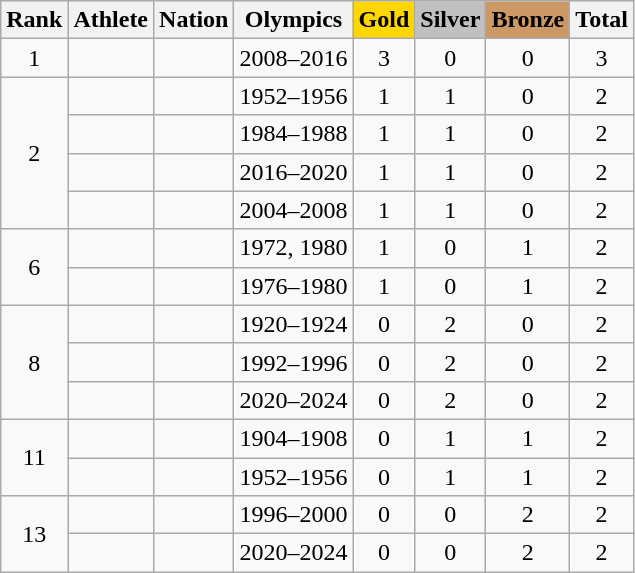<table class="wikitable sortable" style="text-align:center">
<tr>
<th>Rank</th>
<th>Athlete</th>
<th>Nation</th>
<th>Olympics</th>
<th style="background-color:gold">Gold</th>
<th style="background-color:silver">Silver</th>
<th style="background-color:#cc9966">Bronze</th>
<th>Total</th>
</tr>
<tr>
<td>1</td>
<td align=left></td>
<td align=left></td>
<td>2008–2016</td>
<td>3</td>
<td>0</td>
<td>0</td>
<td>3</td>
</tr>
<tr>
<td rowspan=4>2</td>
<td align=left></td>
<td align=left></td>
<td>1952–1956</td>
<td>1</td>
<td>1</td>
<td>0</td>
<td>2</td>
</tr>
<tr>
<td align=left></td>
<td align=left></td>
<td>1984–1988</td>
<td>1</td>
<td>1</td>
<td>0</td>
<td>2</td>
</tr>
<tr>
<td align=left></td>
<td align=left></td>
<td>2016–2020</td>
<td>1</td>
<td>1</td>
<td>0</td>
<td>2</td>
</tr>
<tr>
<td align=left></td>
<td align=left></td>
<td>2004–2008</td>
<td>1</td>
<td>1</td>
<td>0</td>
<td>2</td>
</tr>
<tr>
<td rowspan=2>6</td>
<td align=left></td>
<td align=left></td>
<td>1972, 1980</td>
<td>1</td>
<td>0</td>
<td>1</td>
<td>2</td>
</tr>
<tr>
<td align=left></td>
<td align=left></td>
<td>1976–1980</td>
<td>1</td>
<td>0</td>
<td>1</td>
<td>2</td>
</tr>
<tr>
<td rowspan=3>8</td>
<td align=left></td>
<td align=left></td>
<td>1920–1924</td>
<td>0</td>
<td>2</td>
<td>0</td>
<td>2</td>
</tr>
<tr>
<td align=left></td>
<td align=left></td>
<td>1992–1996</td>
<td>0</td>
<td>2</td>
<td>0</td>
<td>2</td>
</tr>
<tr>
<td align=left></td>
<td align=left></td>
<td>2020–2024</td>
<td>0</td>
<td>2</td>
<td>0</td>
<td>2</td>
</tr>
<tr>
<td rowspan=2>11</td>
<td align=left></td>
<td align=left></td>
<td>1904–1908</td>
<td>0</td>
<td>1</td>
<td>1</td>
<td>2</td>
</tr>
<tr>
<td align=left></td>
<td align=left></td>
<td>1952–1956</td>
<td>0</td>
<td>1</td>
<td>1</td>
<td>2</td>
</tr>
<tr>
<td rowspan=2>13</td>
<td align=left></td>
<td align=left></td>
<td>1996–2000</td>
<td>0</td>
<td>0</td>
<td>2</td>
<td>2</td>
</tr>
<tr>
<td align=left></td>
<td align=left></td>
<td>2020–2024</td>
<td>0</td>
<td>0</td>
<td>2</td>
<td>2</td>
</tr>
</table>
